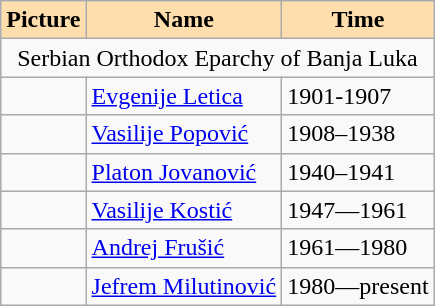<table align="center" class="wikitable">
<tr>
<th style=background:#FFDEAD;>Picture</th>
<th style=background:#FFDEAD;>Name</th>
<th style=background:#FFDEAD;>Time</th>
</tr>
<tr>
<td colspan=4 style="text-align:center;">Serbian Orthodox Eparchy of Banja Luka</td>
</tr>
<tr>
<td></td>
<td><a href='#'>Evgenije Letica</a></td>
<td>1901-1907</td>
</tr>
<tr>
<td></td>
<td><a href='#'>Vasilije Popović</a></td>
<td>1908–1938</td>
</tr>
<tr>
<td></td>
<td><a href='#'>Platon Jovanović</a></td>
<td>1940–1941</td>
</tr>
<tr>
<td></td>
<td><a href='#'>Vasilije Kostić</a></td>
<td>1947—1961</td>
</tr>
<tr>
<td></td>
<td><a href='#'>Andrej Frušić</a></td>
<td>1961—1980</td>
</tr>
<tr>
<td></td>
<td><a href='#'>Jefrem Milutinović</a></td>
<td>1980—present</td>
</tr>
</table>
